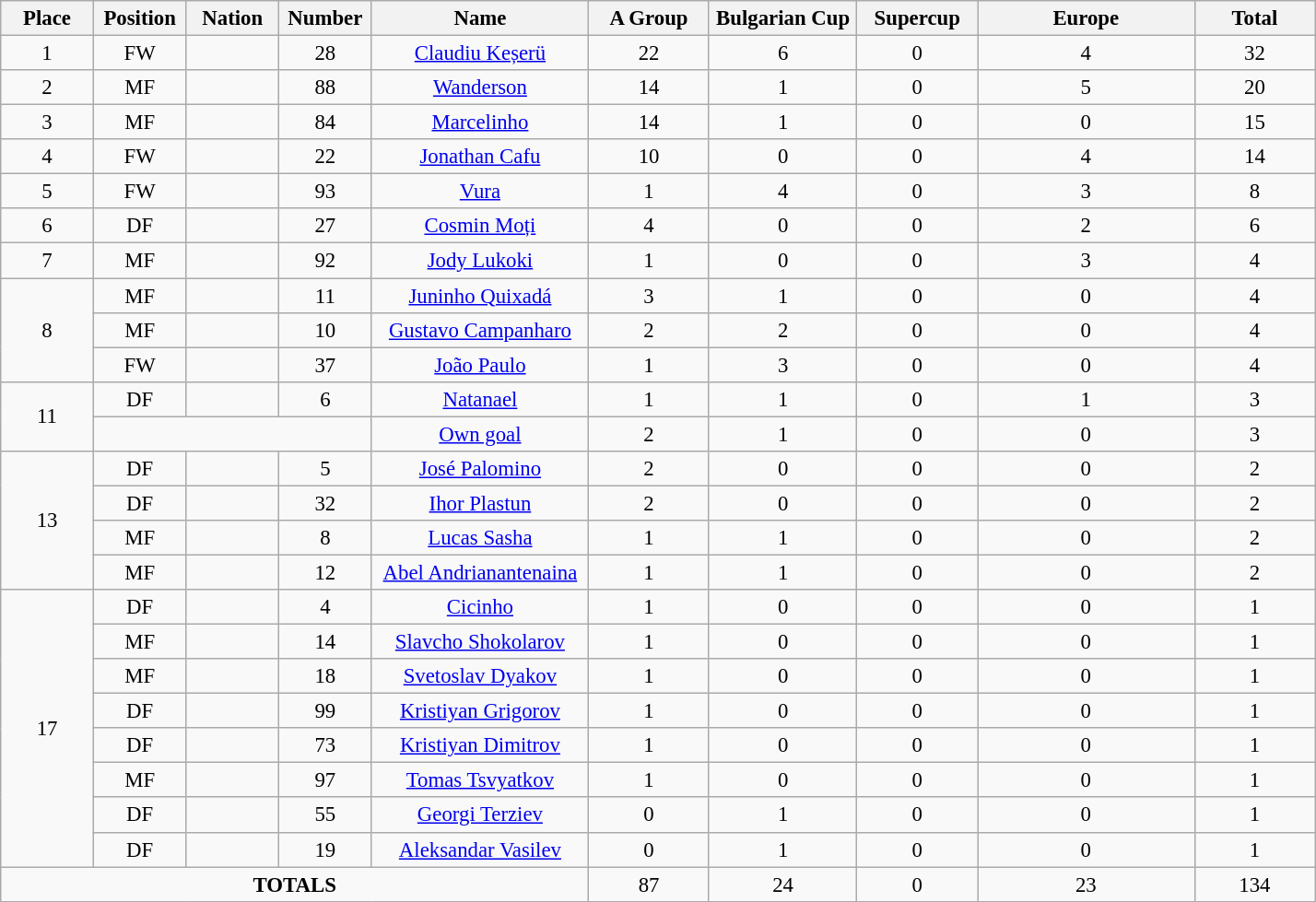<table class="wikitable" style="font-size: 95%; text-align: center;">
<tr>
<th width=60>Place</th>
<th width=60>Position</th>
<th width=60>Nation</th>
<th width=60>Number</th>
<th width=150>Name</th>
<th width=80>A Group</th>
<th width=100>Bulgarian Cup</th>
<th width=80>Supercup</th>
<th width=150>Europe</th>
<th width=80>Total</th>
</tr>
<tr>
<td>1</td>
<td>FW</td>
<td></td>
<td>28</td>
<td><a href='#'>Claudiu Keșerü</a></td>
<td>22</td>
<td>6</td>
<td>0</td>
<td>4</td>
<td>32</td>
</tr>
<tr>
<td>2</td>
<td>MF</td>
<td></td>
<td>88</td>
<td><a href='#'>Wanderson</a></td>
<td>14</td>
<td>1</td>
<td>0</td>
<td>5</td>
<td>20</td>
</tr>
<tr>
<td>3</td>
<td>MF</td>
<td></td>
<td>84</td>
<td><a href='#'>Marcelinho</a></td>
<td>14</td>
<td>1</td>
<td>0</td>
<td>0</td>
<td>15</td>
</tr>
<tr>
<td>4</td>
<td>FW</td>
<td></td>
<td>22</td>
<td><a href='#'>Jonathan Cafu</a></td>
<td>10</td>
<td>0</td>
<td>0</td>
<td>4</td>
<td>14</td>
</tr>
<tr>
<td>5</td>
<td>FW</td>
<td></td>
<td>93</td>
<td><a href='#'>Vura</a></td>
<td>1</td>
<td>4</td>
<td>0</td>
<td>3</td>
<td>8</td>
</tr>
<tr>
<td>6</td>
<td>DF</td>
<td></td>
<td>27</td>
<td><a href='#'>Cosmin Moți</a></td>
<td>4</td>
<td>0</td>
<td>0</td>
<td>2</td>
<td>6</td>
</tr>
<tr>
<td>7</td>
<td>MF</td>
<td></td>
<td>92</td>
<td><a href='#'>Jody Lukoki</a></td>
<td>1</td>
<td>0</td>
<td>0</td>
<td>3</td>
<td>4</td>
</tr>
<tr>
<td rowspan="3">8</td>
<td>MF</td>
<td></td>
<td>11</td>
<td><a href='#'>Juninho Quixadá</a></td>
<td>3</td>
<td>1</td>
<td>0</td>
<td>0</td>
<td>4</td>
</tr>
<tr>
<td>MF</td>
<td></td>
<td>10</td>
<td><a href='#'>Gustavo Campanharo</a></td>
<td>2</td>
<td>2</td>
<td>0</td>
<td>0</td>
<td>4</td>
</tr>
<tr>
<td>FW</td>
<td></td>
<td>37</td>
<td><a href='#'>João Paulo</a></td>
<td>1</td>
<td>3</td>
<td>0</td>
<td>0</td>
<td>4</td>
</tr>
<tr>
<td rowspan="2">11</td>
<td>DF</td>
<td></td>
<td>6</td>
<td><a href='#'>Natanael</a></td>
<td>1</td>
<td>1</td>
<td>0</td>
<td>1</td>
<td>3</td>
</tr>
<tr>
<td colspan="3"></td>
<td><a href='#'>Own goal</a></td>
<td>2</td>
<td>1</td>
<td>0</td>
<td>0</td>
<td>3</td>
</tr>
<tr>
<td rowspan="4">13</td>
<td>DF</td>
<td></td>
<td>5</td>
<td><a href='#'>José Palomino</a></td>
<td>2</td>
<td>0</td>
<td>0</td>
<td>0</td>
<td>2</td>
</tr>
<tr>
<td>DF</td>
<td></td>
<td>32</td>
<td><a href='#'>Ihor Plastun</a></td>
<td>2</td>
<td>0</td>
<td>0</td>
<td>0</td>
<td>2</td>
</tr>
<tr>
<td>MF</td>
<td></td>
<td>8</td>
<td><a href='#'>Lucas Sasha</a></td>
<td>1</td>
<td>1</td>
<td>0</td>
<td>0</td>
<td>2</td>
</tr>
<tr>
<td>MF</td>
<td></td>
<td>12</td>
<td><a href='#'>Abel Andrianantenaina</a></td>
<td>1</td>
<td>1</td>
<td>0</td>
<td>0</td>
<td>2</td>
</tr>
<tr>
<td rowspan="8">17</td>
<td>DF</td>
<td></td>
<td>4</td>
<td><a href='#'>Cicinho</a></td>
<td>1</td>
<td>0</td>
<td>0</td>
<td>0</td>
<td>1</td>
</tr>
<tr>
<td>MF</td>
<td></td>
<td>14</td>
<td><a href='#'>Slavcho Shokolarov</a></td>
<td>1</td>
<td>0</td>
<td>0</td>
<td>0</td>
<td>1</td>
</tr>
<tr>
<td>MF</td>
<td></td>
<td>18</td>
<td><a href='#'>Svetoslav Dyakov</a></td>
<td>1</td>
<td>0</td>
<td>0</td>
<td>0</td>
<td>1</td>
</tr>
<tr>
<td>DF</td>
<td></td>
<td>99</td>
<td><a href='#'>Kristiyan Grigorov</a></td>
<td>1</td>
<td>0</td>
<td>0</td>
<td>0</td>
<td>1</td>
</tr>
<tr>
<td>DF</td>
<td></td>
<td>73</td>
<td><a href='#'>Kristiyan Dimitrov</a></td>
<td>1</td>
<td>0</td>
<td>0</td>
<td>0</td>
<td>1</td>
</tr>
<tr>
<td>MF</td>
<td></td>
<td>97</td>
<td><a href='#'>Tomas Tsvyatkov</a></td>
<td>1</td>
<td>0</td>
<td>0</td>
<td>0</td>
<td>1</td>
</tr>
<tr>
<td>DF</td>
<td></td>
<td>55</td>
<td><a href='#'>Georgi Terziev</a></td>
<td>0</td>
<td>1</td>
<td>0</td>
<td>0</td>
<td>1</td>
</tr>
<tr>
<td>DF</td>
<td></td>
<td>19</td>
<td><a href='#'>Aleksandar Vasilev</a></td>
<td>0</td>
<td>1</td>
<td>0</td>
<td>0</td>
<td>1</td>
</tr>
<tr>
<td colspan="5"><strong>TOTALS</strong></td>
<td>87</td>
<td>24</td>
<td>0</td>
<td>23</td>
<td>134</td>
</tr>
</table>
